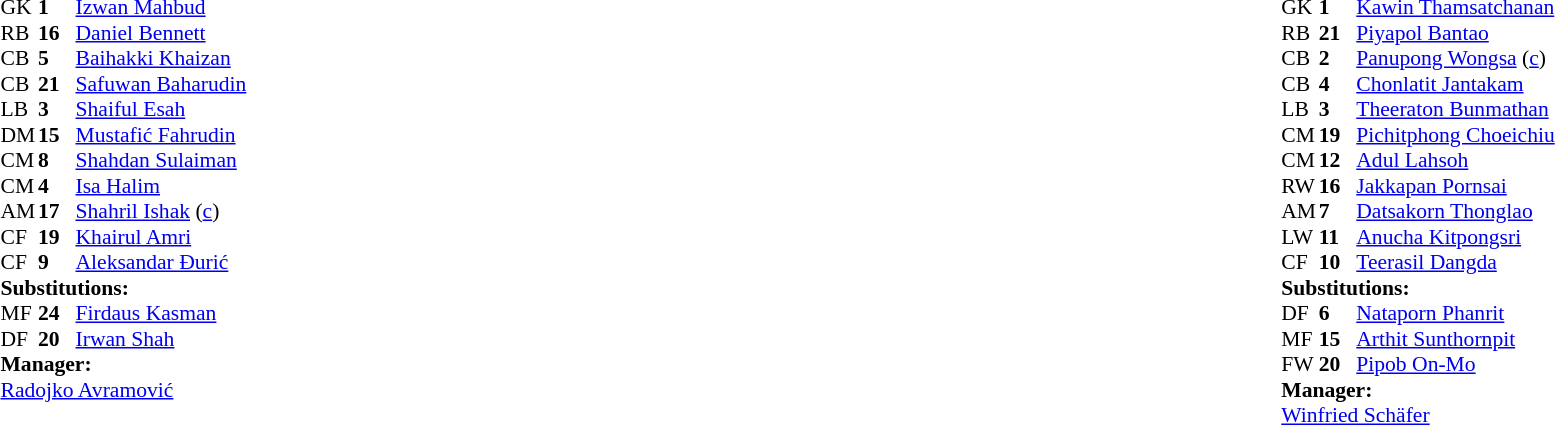<table width="100%">
<tr>
<td valign="top" width="40%"><br><table style="font-size:90%;" cellspacing="0" cellpadding="0">
<tr>
<th width="25"></th>
<th width="25"></th>
</tr>
<tr>
<td>GK</td>
<td><strong>1</strong></td>
<td><a href='#'>Izwan Mahbud</a></td>
</tr>
<tr>
<td>RB</td>
<td><strong>16</strong></td>
<td><a href='#'>Daniel Bennett</a></td>
</tr>
<tr>
<td>CB</td>
<td><strong>5</strong></td>
<td><a href='#'>Baihakki Khaizan</a></td>
</tr>
<tr>
<td>CB</td>
<td><strong>21</strong></td>
<td><a href='#'>Safuwan Baharudin</a></td>
<td></td>
<td></td>
</tr>
<tr>
<td>LB</td>
<td><strong>3</strong></td>
<td><a href='#'>Shaiful Esah</a></td>
</tr>
<tr>
<td>DM</td>
<td><strong>15</strong></td>
<td><a href='#'>Mustafić Fahrudin</a></td>
<td></td>
</tr>
<tr>
<td>CM</td>
<td><strong>8</strong></td>
<td><a href='#'>Shahdan Sulaiman</a></td>
</tr>
<tr>
<td>CM</td>
<td><strong>4</strong></td>
<td><a href='#'>Isa Halim</a></td>
</tr>
<tr>
<td>AM</td>
<td><strong>17</strong></td>
<td><a href='#'>Shahril Ishak</a> (<a href='#'>c</a>)</td>
</tr>
<tr>
<td>CF</td>
<td><strong>19</strong></td>
<td><a href='#'>Khairul Amri</a></td>
<td></td>
<td></td>
</tr>
<tr>
<td>CF</td>
<td><strong>9</strong></td>
<td><a href='#'>Aleksandar Đurić</a></td>
</tr>
<tr>
<td colspan=3><strong>Substitutions:</strong></td>
</tr>
<tr>
<td>MF</td>
<td><strong>24</strong></td>
<td><a href='#'>Firdaus Kasman</a></td>
<td></td>
<td></td>
</tr>
<tr>
<td>DF</td>
<td><strong>20</strong></td>
<td><a href='#'>Irwan Shah</a></td>
<td></td>
<td></td>
</tr>
<tr>
<td colspan=3><strong>Manager:</strong></td>
</tr>
<tr>
<td colspan=4> <a href='#'>Radojko Avramović</a></td>
</tr>
</table>
</td>
<td valign="top"></td>
<td valign="top" width="50%"><br><table style="font-size:90%;" cellspacing="0" cellpadding="0" align="center">
<tr>
<th width=25></th>
<th width=25></th>
</tr>
<tr>
<td>GK</td>
<td><strong>1</strong></td>
<td><a href='#'>Kawin Thamsatchanan</a></td>
</tr>
<tr>
<td>RB</td>
<td><strong>21</strong></td>
<td><a href='#'>Piyapol Bantao</a></td>
</tr>
<tr>
<td>CB</td>
<td><strong>2</strong></td>
<td><a href='#'>Panupong Wongsa</a> (<a href='#'>c</a>)</td>
<td></td>
<td></td>
</tr>
<tr>
<td>CB</td>
<td><strong>4</strong></td>
<td><a href='#'>Chonlatit Jantakam</a></td>
</tr>
<tr>
<td>LB</td>
<td><strong>3</strong></td>
<td><a href='#'>Theeraton Bunmathan</a></td>
</tr>
<tr>
<td>CM</td>
<td><strong>19</strong></td>
<td><a href='#'>Pichitphong Choeichiu</a></td>
</tr>
<tr>
<td>CM</td>
<td><strong>12</strong></td>
<td><a href='#'>Adul Lahsoh</a></td>
</tr>
<tr>
<td>RW</td>
<td><strong>16</strong></td>
<td><a href='#'>Jakkapan Pornsai</a></td>
</tr>
<tr>
<td>AM</td>
<td><strong>7</strong></td>
<td><a href='#'>Datsakorn Thonglao</a></td>
<td></td>
<td></td>
</tr>
<tr>
<td>LW</td>
<td><strong>11</strong></td>
<td><a href='#'>Anucha Kitpongsri</a></td>
<td></td>
<td></td>
</tr>
<tr>
<td>CF</td>
<td><strong>10</strong></td>
<td><a href='#'>Teerasil Dangda</a></td>
</tr>
<tr>
<td colspan=3><strong>Substitutions:</strong></td>
</tr>
<tr>
<td>DF</td>
<td><strong>6</strong></td>
<td><a href='#'>Nataporn Phanrit</a></td>
<td></td>
<td></td>
</tr>
<tr>
<td>MF</td>
<td><strong>15</strong></td>
<td><a href='#'>Arthit Sunthornpit</a></td>
<td></td>
<td></td>
</tr>
<tr>
<td>FW</td>
<td><strong>20</strong></td>
<td><a href='#'>Pipob On-Mo</a></td>
<td></td>
<td></td>
</tr>
<tr>
<td colspan=3><strong>Manager:</strong></td>
</tr>
<tr>
<td colspan=4> <a href='#'>Winfried Schäfer</a></td>
</tr>
</table>
</td>
</tr>
</table>
